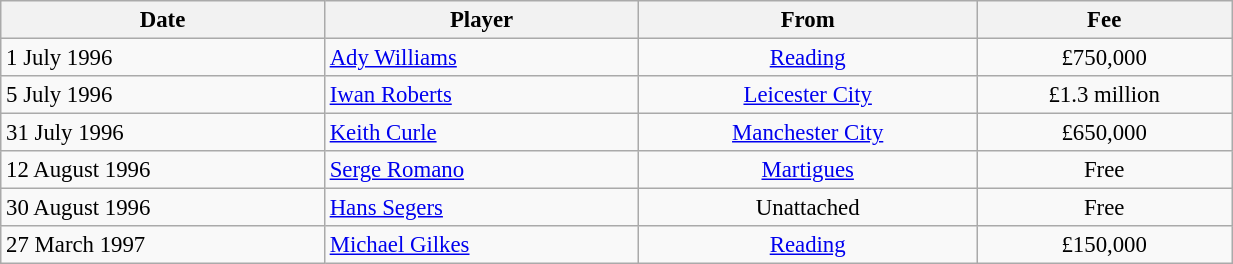<table class="wikitable" style="text-align:center; font-size:95%;width:65%; text-align:left">
<tr>
<th><strong>Date</strong></th>
<th><strong>Player</strong></th>
<th><strong>From</strong></th>
<th><strong>Fee</strong></th>
</tr>
<tr --->
<td>1 July 1996</td>
<td> <a href='#'>Ady Williams</a></td>
<td align="center"><a href='#'>Reading</a></td>
<td align="center">£750,000</td>
</tr>
<tr --->
<td>5 July 1996</td>
<td> <a href='#'>Iwan Roberts</a></td>
<td align="center"><a href='#'>Leicester City</a></td>
<td align="center">£1.3 million</td>
</tr>
<tr --->
<td>31 July 1996</td>
<td> <a href='#'>Keith Curle</a></td>
<td align="center"><a href='#'>Manchester City</a></td>
<td align="center">£650,000</td>
</tr>
<tr --->
<td>12 August 1996</td>
<td> <a href='#'>Serge Romano</a></td>
<td align="center"> <a href='#'>Martigues</a></td>
<td align="center">Free</td>
</tr>
<tr --->
<td>30 August 1996</td>
<td> <a href='#'>Hans Segers</a></td>
<td align="center">Unattached</td>
<td align="center">Free</td>
</tr>
<tr --->
<td>27 March 1997</td>
<td> <a href='#'>Michael Gilkes</a></td>
<td align="center"><a href='#'>Reading</a></td>
<td align="center">£150,000</td>
</tr>
</table>
